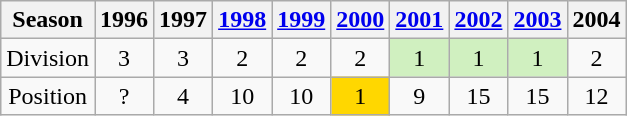<table class="wikitable" style="text-align: Center;">
<tr>
<th>Season</th>
<th>1996</th>
<th>1997</th>
<th><a href='#'>1998</a></th>
<th><a href='#'>1999</a></th>
<th><a href='#'>2000</a></th>
<th><a href='#'>2001</a></th>
<th><a href='#'>2002</a></th>
<th><a href='#'>2003</a></th>
<th>2004</th>
</tr>
<tr>
<td>Division</td>
<td>3</td>
<td>3</td>
<td>2</td>
<td>2</td>
<td>2</td>
<td bgcolor=#D0F0C0>1</td>
<td bgcolor=#D0F0C0>1</td>
<td bgcolor=#D0F0C0>1</td>
<td>2</td>
</tr>
<tr>
<td>Position</td>
<td>?</td>
<td>4</td>
<td>10</td>
<td>10</td>
<td bgcolor=gold>1</td>
<td>9</td>
<td>15</td>
<td>15</td>
<td>12</td>
</tr>
</table>
